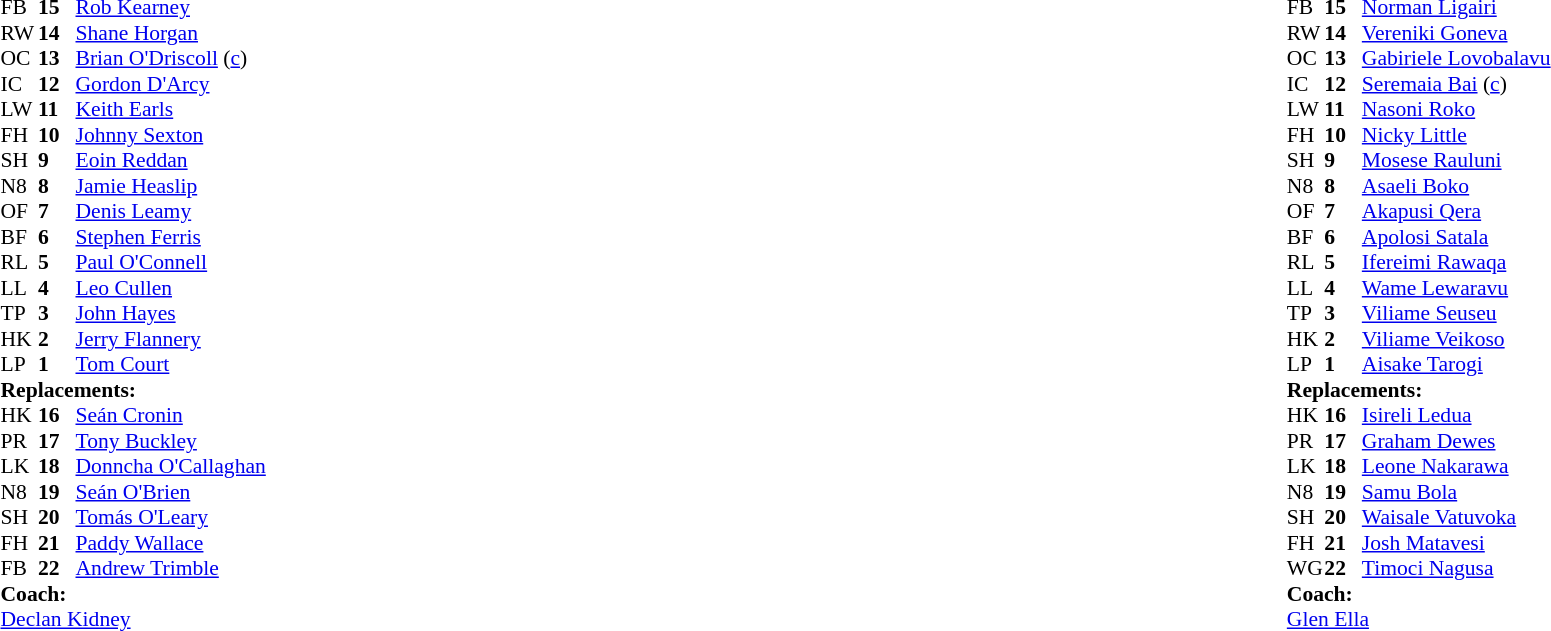<table style="width:100%;">
<tr>
<td style="vertical-align:top; width:50%;"><br><table style="font-size: 90%" cellspacing="0" cellpadding="0">
<tr>
<th width="25"></th>
<th width="25"></th>
</tr>
<tr>
<td>FB</td>
<td><strong>15</strong></td>
<td><a href='#'>Rob Kearney</a></td>
</tr>
<tr>
<td>RW</td>
<td><strong>14</strong></td>
<td><a href='#'>Shane Horgan</a></td>
</tr>
<tr>
<td>OC</td>
<td><strong>13</strong></td>
<td><a href='#'>Brian O'Driscoll</a> (<a href='#'>c</a>)</td>
</tr>
<tr>
<td>IC</td>
<td><strong>12</strong></td>
<td><a href='#'>Gordon D'Arcy</a></td>
</tr>
<tr>
<td>LW</td>
<td><strong>11</strong></td>
<td><a href='#'>Keith Earls</a></td>
</tr>
<tr>
<td>FH</td>
<td><strong>10</strong></td>
<td><a href='#'>Johnny Sexton</a></td>
</tr>
<tr>
<td>SH</td>
<td><strong>9</strong></td>
<td><a href='#'>Eoin Reddan</a></td>
</tr>
<tr>
<td>N8</td>
<td><strong>8</strong></td>
<td><a href='#'>Jamie Heaslip</a></td>
</tr>
<tr>
<td>OF</td>
<td><strong>7</strong></td>
<td><a href='#'>Denis Leamy</a></td>
</tr>
<tr>
<td>BF</td>
<td><strong>6</strong></td>
<td><a href='#'>Stephen Ferris</a></td>
</tr>
<tr>
<td>RL</td>
<td><strong>5</strong></td>
<td><a href='#'>Paul O'Connell</a></td>
</tr>
<tr>
<td>LL</td>
<td><strong>4</strong></td>
<td><a href='#'>Leo Cullen</a></td>
</tr>
<tr>
<td>TP</td>
<td><strong>3</strong></td>
<td><a href='#'>John Hayes</a></td>
</tr>
<tr>
<td>HK</td>
<td><strong>2</strong></td>
<td><a href='#'>Jerry Flannery</a></td>
</tr>
<tr>
<td>LP</td>
<td><strong>1</strong></td>
<td><a href='#'>Tom Court</a></td>
</tr>
<tr>
<td colspan=3><strong>Replacements:</strong></td>
</tr>
<tr>
<td>HK</td>
<td><strong>16</strong></td>
<td><a href='#'>Seán Cronin</a></td>
</tr>
<tr>
<td>PR</td>
<td><strong>17</strong></td>
<td><a href='#'>Tony Buckley</a></td>
</tr>
<tr>
<td>LK</td>
<td><strong>18</strong></td>
<td><a href='#'>Donncha O'Callaghan</a></td>
</tr>
<tr>
<td>N8</td>
<td><strong>19</strong></td>
<td><a href='#'>Seán O'Brien</a></td>
</tr>
<tr>
<td>SH</td>
<td><strong>20</strong></td>
<td><a href='#'>Tomás O'Leary</a></td>
</tr>
<tr>
<td>FH</td>
<td><strong>21</strong></td>
<td><a href='#'>Paddy Wallace</a></td>
</tr>
<tr>
<td>FB</td>
<td><strong>22</strong></td>
<td><a href='#'>Andrew Trimble</a></td>
</tr>
<tr>
<td colspan=3><strong>Coach:</strong></td>
</tr>
<tr>
<td colspan="4"> <a href='#'>Declan Kidney</a></td>
</tr>
</table>
</td>
<td style="vertical-align:top"></td>
<td style="vertical-align:top;width:50%"><br><table cellspacing="0" cellpadding="0" style="font-size:90%; margin:auto;">
<tr>
<th width="25"></th>
<th width="25"></th>
</tr>
<tr>
<td>FB</td>
<td><strong>15</strong></td>
<td><a href='#'>Norman Ligairi</a></td>
</tr>
<tr>
<td>RW</td>
<td><strong>14</strong></td>
<td><a href='#'>Vereniki Goneva</a></td>
</tr>
<tr>
<td>OC</td>
<td><strong>13</strong></td>
<td><a href='#'>Gabiriele Lovobalavu</a></td>
</tr>
<tr>
<td>IC</td>
<td><strong>12</strong></td>
<td><a href='#'>Seremaia Bai</a> (<a href='#'>c</a>)</td>
</tr>
<tr>
<td>LW</td>
<td><strong>11</strong></td>
<td><a href='#'>Nasoni Roko</a></td>
</tr>
<tr>
<td>FH</td>
<td><strong>10</strong></td>
<td><a href='#'>Nicky Little</a></td>
</tr>
<tr>
<td>SH</td>
<td><strong>9</strong></td>
<td><a href='#'>Mosese Rauluni</a></td>
</tr>
<tr>
<td>N8</td>
<td><strong>8</strong></td>
<td><a href='#'>Asaeli Boko</a></td>
</tr>
<tr>
<td>OF</td>
<td><strong>7</strong></td>
<td><a href='#'>Akapusi Qera</a></td>
</tr>
<tr>
<td>BF</td>
<td><strong>6</strong></td>
<td><a href='#'>Apolosi Satala</a></td>
</tr>
<tr>
<td>RL</td>
<td><strong>5</strong></td>
<td><a href='#'>Ifereimi Rawaqa</a></td>
</tr>
<tr>
<td>LL</td>
<td><strong>4</strong></td>
<td><a href='#'>Wame Lewaravu</a></td>
</tr>
<tr>
<td>TP</td>
<td><strong>3</strong></td>
<td><a href='#'>Viliame Seuseu</a></td>
</tr>
<tr>
<td>HK</td>
<td><strong>2</strong></td>
<td><a href='#'>Viliame Veikoso</a></td>
</tr>
<tr>
<td>LP</td>
<td><strong>1</strong></td>
<td><a href='#'>Aisake Tarogi</a></td>
</tr>
<tr>
<td colspan=3><strong>Replacements:</strong></td>
</tr>
<tr>
<td>HK</td>
<td><strong>16</strong></td>
<td><a href='#'>Isireli Ledua</a></td>
</tr>
<tr>
<td>PR</td>
<td><strong>17</strong></td>
<td><a href='#'>Graham Dewes</a></td>
</tr>
<tr>
<td>LK</td>
<td><strong>18</strong></td>
<td><a href='#'>Leone Nakarawa</a></td>
</tr>
<tr>
<td>N8</td>
<td><strong>19</strong></td>
<td><a href='#'>Samu Bola</a></td>
</tr>
<tr>
<td>SH</td>
<td><strong>20</strong></td>
<td><a href='#'>Waisale Vatuvoka</a></td>
</tr>
<tr>
<td>FH</td>
<td><strong>21</strong></td>
<td><a href='#'>Josh Matavesi</a></td>
</tr>
<tr>
<td>WG</td>
<td><strong>22</strong></td>
<td><a href='#'>Timoci Nagusa</a></td>
</tr>
<tr>
<td colspan=3><strong>Coach:</strong></td>
</tr>
<tr>
<td colspan="4"> <a href='#'>Glen Ella</a></td>
</tr>
</table>
</td>
</tr>
</table>
